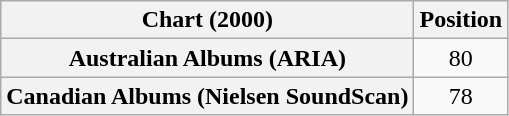<table class="wikitable plainrowheaders sortable" style="text-align:center">
<tr>
<th>Chart (2000)</th>
<th>Position</th>
</tr>
<tr>
<th scope="row">Australian Albums (ARIA)</th>
<td align="center">80</td>
</tr>
<tr>
<th scope="row">Canadian Albums (Nielsen SoundScan)</th>
<td>78</td>
</tr>
</table>
